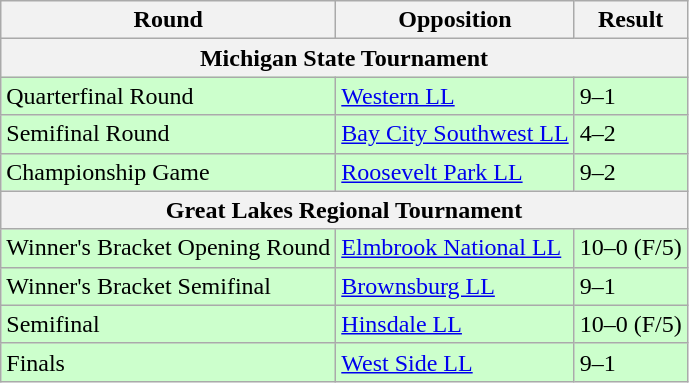<table class="wikitable">
<tr>
<th>Round</th>
<th>Opposition</th>
<th>Result</th>
</tr>
<tr>
<th colspan=3>Michigan State Tournament</th>
</tr>
<tr bgcolor=ccffcc>
<td>Quarterfinal Round</td>
<td><a href='#'>Western LL</a></td>
<td>9–1</td>
</tr>
<tr bgcolor=ccffcc>
<td>Semifinal Round</td>
<td><a href='#'>Bay City Southwest LL</a></td>
<td>4–2</td>
</tr>
<tr bgcolor=ccffcc>
<td>Championship Game</td>
<td><a href='#'>Roosevelt Park LL</a></td>
<td>9–2</td>
</tr>
<tr>
<th colspan=3>Great Lakes Regional Tournament</th>
</tr>
<tr bgcolor=ccffcc>
<td>Winner's Bracket Opening Round</td>
<td> <a href='#'>Elmbrook National LL</a></td>
<td>10–0 (F/5)</td>
</tr>
<tr bgcolor=ccffcc>
<td>Winner's Bracket Semifinal</td>
<td> <a href='#'>Brownsburg LL</a></td>
<td>9–1</td>
</tr>
<tr bgcolor=ccffcc>
<td>Semifinal</td>
<td> <a href='#'>Hinsdale LL</a></td>
<td>10–0 (F/5)</td>
</tr>
<tr bgcolor=ccffcc>
<td>Finals</td>
<td> <a href='#'>West Side LL</a></td>
<td>9–1</td>
</tr>
</table>
